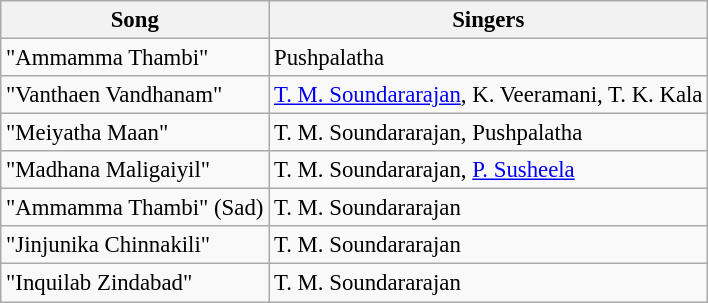<table class="wikitable" style="font-size:95%;">
<tr>
<th>Song</th>
<th>Singers</th>
</tr>
<tr>
<td>"Ammamma Thambi"</td>
<td>Pushpalatha</td>
</tr>
<tr>
<td>"Vanthaen Vandhanam"</td>
<td><a href='#'>T. M. Soundararajan</a>, K. Veeramani, T. K. Kala</td>
</tr>
<tr>
<td>"Meiyatha Maan"</td>
<td>T. M. Soundararajan, Pushpalatha</td>
</tr>
<tr>
<td>"Madhana Maligaiyil"</td>
<td>T. M. Soundararajan, <a href='#'>P. Susheela</a></td>
</tr>
<tr>
<td>"Ammamma Thambi" (Sad)</td>
<td>T. M. Soundararajan</td>
</tr>
<tr>
<td>"Jinjunika Chinnakili"</td>
<td>T. M. Soundararajan</td>
</tr>
<tr>
<td>"Inquilab Zindabad"</td>
<td>T. M. Soundararajan</td>
</tr>
</table>
